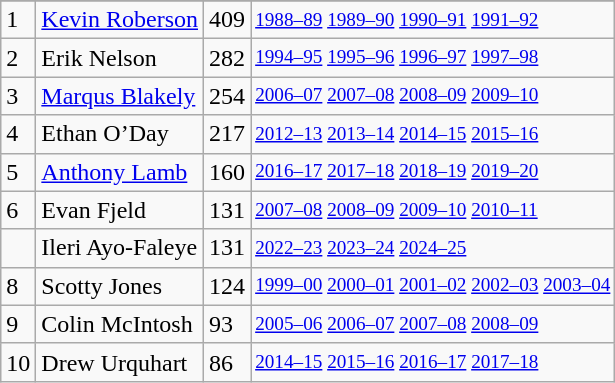<table class="wikitable">
<tr>
</tr>
<tr>
<td>1</td>
<td><a href='#'>Kevin Roberson</a></td>
<td>409</td>
<td style="font-size:80%;"><a href='#'>1988–89</a> <a href='#'>1989–90</a> <a href='#'>1990–91</a> <a href='#'>1991–92</a></td>
</tr>
<tr>
<td>2</td>
<td>Erik Nelson</td>
<td>282</td>
<td style="font-size:80%;"><a href='#'>1994–95</a> <a href='#'>1995–96</a> <a href='#'>1996–97</a> <a href='#'>1997–98</a></td>
</tr>
<tr>
<td>3</td>
<td><a href='#'>Marqus Blakely</a></td>
<td>254</td>
<td style="font-size:80%;"><a href='#'>2006–07</a> <a href='#'>2007–08</a> <a href='#'>2008–09</a> <a href='#'>2009–10</a></td>
</tr>
<tr>
<td>4</td>
<td>Ethan O’Day</td>
<td>217</td>
<td style="font-size:80%;"><a href='#'>2012–13</a> <a href='#'>2013–14</a> <a href='#'>2014–15</a>  <a href='#'>2015–16</a></td>
</tr>
<tr>
<td>5</td>
<td><a href='#'>Anthony Lamb</a></td>
<td>160</td>
<td style="font-size:80%;"><a href='#'>2016–17</a> <a href='#'>2017–18</a> <a href='#'>2018–19</a> <a href='#'>2019–20</a></td>
</tr>
<tr>
<td>6</td>
<td>Evan Fjeld</td>
<td>131</td>
<td style="font-size:80%;"><a href='#'>2007–08</a> <a href='#'>2008–09</a> <a href='#'>2009–10</a> <a href='#'>2010–11</a></td>
</tr>
<tr>
<td></td>
<td>Ileri Ayo-Faleye</td>
<td>131</td>
<td style="font-size:80%;"><a href='#'>2022–23</a> <a href='#'>2023–24</a> <a href='#'>2024–25</a></td>
</tr>
<tr>
<td>8</td>
<td>Scotty Jones</td>
<td>124</td>
<td style="font-size:80%;"><a href='#'>1999–00</a> <a href='#'>2000–01</a> <a href='#'>2001–02</a> <a href='#'>2002–03</a> <a href='#'>2003–04</a></td>
</tr>
<tr>
<td>9</td>
<td>Colin McIntosh</td>
<td>93</td>
<td style="font-size:80%;"><a href='#'>2005–06</a> <a href='#'>2006–07</a> <a href='#'>2007–08</a> <a href='#'>2008–09</a></td>
</tr>
<tr>
<td>10</td>
<td>Drew Urquhart</td>
<td>86</td>
<td style="font-size:80%;"><a href='#'>2014–15</a> <a href='#'>2015–16</a> <a href='#'>2016–17</a> <a href='#'>2017–18</a></td>
</tr>
</table>
